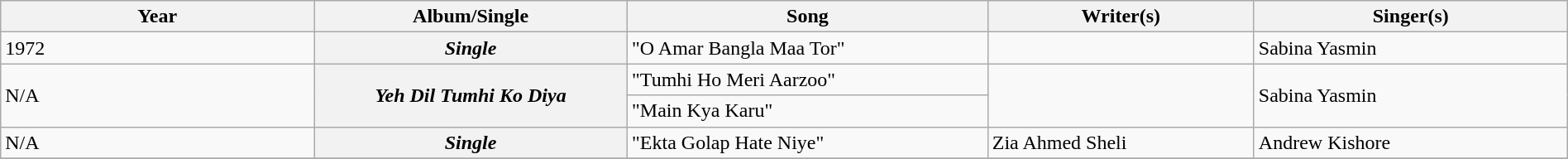<table class="wikitable plainrowheaders" width="100%" textcolor:#000;">
<tr>
<th scope="col" width=20%><strong>Year</strong></th>
<th scope="col" width=20%><strong>Album/Single</strong></th>
<th scope="col" width=23%><strong>Song</strong></th>
<th scope="col" width=17%><strong>Writer(s)</strong></th>
<th scope="col" width=21%><strong>Singer(s)</strong></th>
</tr>
<tr>
<td>1972</td>
<th><em>Single</em></th>
<td>"O Amar Bangla Maa Tor" </td>
<td></td>
<td>Sabina Yasmin</td>
</tr>
<tr>
<td rowspan=2>N/A</td>
<th rowspan=2><em>Yeh Dil Tumhi Ko Diya</em></th>
<td>"Tumhi Ho Meri Aarzoo"</td>
<td rowspan=2></td>
<td rowspan=2>Sabina Yasmin</td>
</tr>
<tr>
<td>"Main Kya Karu"</td>
</tr>
<tr>
<td>N/A</td>
<th><em>Single</em></th>
<td>"Ekta Golap Hate Niye"</td>
<td>Zia Ahmed Sheli</td>
<td>Andrew Kishore</td>
</tr>
<tr>
</tr>
</table>
